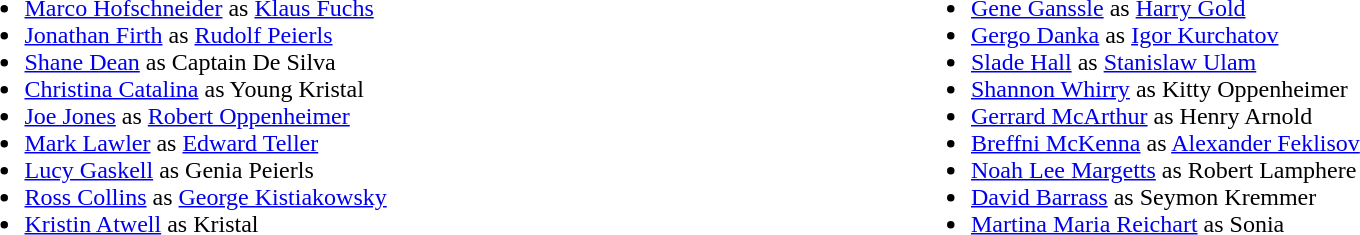<table width="100%" |>
<tr>
<td valign="top" width=50%><br><ul><li><a href='#'>Marco Hofschneider</a> as <a href='#'>Klaus Fuchs</a></li><li><a href='#'>Jonathan Firth</a> as <a href='#'>Rudolf Peierls</a></li><li><a href='#'>Shane Dean</a> as Captain De Silva</li><li><a href='#'>Christina Catalina</a> as Young Kristal</li><li><a href='#'>Joe Jones</a> as <a href='#'>Robert Oppenheimer</a></li><li><a href='#'>Mark Lawler</a> as <a href='#'>Edward Teller</a></li><li><a href='#'>Lucy Gaskell</a> as Genia Peierls</li><li><a href='#'>Ross Collins</a> as <a href='#'>George Kistiakowsky</a></li><li><a href='#'>Kristin Atwell</a> as Kristal</li></ul></td>
<td valign="top" width=50%><br><ul><li><a href='#'>Gene Ganssle</a> as <a href='#'>Harry Gold</a></li><li><a href='#'>Gergo Danka</a> as <a href='#'>Igor Kurchatov</a></li><li><a href='#'>Slade Hall</a> as <a href='#'>Stanislaw Ulam</a></li><li><a href='#'>Shannon Whirry</a> as Kitty Oppenheimer</li><li><a href='#'>Gerrard McArthur</a> as Henry Arnold</li><li><a href='#'>Breffni McKenna</a> as <a href='#'>Alexander Feklisov</a></li><li><a href='#'>Noah Lee Margetts</a> as Robert Lamphere</li><li><a href='#'>David Barrass</a> as Seymon Kremmer</li><li><a href='#'>Martina Maria Reichart</a> as Sonia</li></ul></td>
</tr>
</table>
